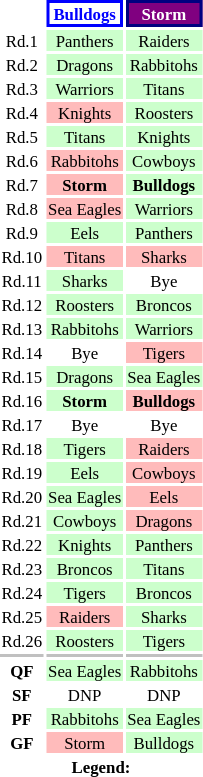<table style="float:left; font-size:70%; text-align:center; height:30px; padding:10px;">
<tr>
<th></th>
<th style="border: 2px solid blue; background: white; color: blue">Bulldogs</th>
<th style="border: 2px solid navy; background: purple; color: white">Storm</th>
</tr>
<tr>
<td>Rd.1</td>
<td style="background:#cfc;">Panthers</td>
<td style="background:#cfc;">Raiders</td>
</tr>
<tr>
<td>Rd.2</td>
<td style="background:#cfc;">Dragons</td>
<td style="background:#cfc;">Rabbitohs</td>
</tr>
<tr>
<td>Rd.3</td>
<td style="background:#cfc;">Warriors</td>
<td style="background:#cfc;">Titans</td>
</tr>
<tr>
<td>Rd.4</td>
<td style="background:#fbb;">Knights</td>
<td style="background:#cfc;">Roosters</td>
</tr>
<tr>
<td>Rd.5</td>
<td style="background:#cfc;">Titans</td>
<td style="background:#cfc;">Knights</td>
</tr>
<tr>
<td>Rd.6</td>
<td style="background:#fbb;">Rabbitohs</td>
<td style="background:#cfc;">Cowboys</td>
</tr>
<tr>
<td>Rd.7</td>
<td style="background:#fbb;"><strong>Storm</strong></td>
<td style="background:#cfc;"><strong>Bulldogs</strong></td>
</tr>
<tr>
<td>Rd.8</td>
<td style="background:#fbb;">Sea Eagles</td>
<td style="background:#cfc;">Warriors</td>
</tr>
<tr>
<td>Rd.9</td>
<td style="background:#cfc;">Eels</td>
<td style="background:#cfc;">Panthers</td>
</tr>
<tr>
<td>Rd.10</td>
<td style="background:#fbb;">Titans</td>
<td style="background:#fbb;">Sharks</td>
</tr>
<tr>
<td>Rd.11</td>
<td style="background:#cfc;">Sharks</td>
<td>Bye</td>
</tr>
<tr>
<td>Rd.12</td>
<td style="background:#cfc;">Roosters</td>
<td style="background:#cfc;">Broncos</td>
</tr>
<tr>
<td>Rd.13</td>
<td style="background:#cfc;">Rabbitohs</td>
<td style="background:#cfc;">Warriors</td>
</tr>
<tr>
<td>Rd.14</td>
<td>Bye</td>
<td style="background:#fbb;">Tigers</td>
</tr>
<tr>
<td>Rd.15</td>
<td style="background:#cfc;">Dragons</td>
<td style="background:#cfc;">Sea Eagles</td>
</tr>
<tr>
<td>Rd.16</td>
<td style="background:#cfc;"><strong>Storm</strong></td>
<td style="background:#fbb;"><strong>Bulldogs</strong></td>
</tr>
<tr>
<td>Rd.17</td>
<td>Bye</td>
<td>Bye</td>
</tr>
<tr>
<td>Rd.18</td>
<td style="background:#cfc;">Tigers</td>
<td style="background:#fbb;">Raiders</td>
</tr>
<tr>
<td>Rd.19</td>
<td style="background:#cfc;">Eels</td>
<td style="background:#fbb;">Cowboys</td>
</tr>
<tr>
<td>Rd.20</td>
<td style="background:#cfc;">Sea Eagles</td>
<td style="background:#fbb;">Eels</td>
</tr>
<tr>
<td>Rd.21</td>
<td style="background:#cfc;">Cowboys</td>
<td style="background:#fbb;">Dragons</td>
</tr>
<tr>
<td>Rd.22</td>
<td style="background:#cfc;">Knights</td>
<td style="background:#cfc;">Panthers</td>
</tr>
<tr>
<td>Rd.23</td>
<td style="background:#cfc;">Broncos</td>
<td style="background:#cfc;">Titans</td>
</tr>
<tr>
<td>Rd.24</td>
<td style="background:#cfc;">Tigers</td>
<td style="background:#cfc;">Broncos</td>
</tr>
<tr>
<td>Rd.25</td>
<td style="background:#fbb;">Raiders</td>
<td style="background:#cfc;">Sharks</td>
</tr>
<tr>
<td>Rd.26</td>
<td style="background:#cfc;">Roosters</td>
<td style="background:#cfc;">Tigers</td>
</tr>
<tr>
<td style="background: silver"></td>
<td style="background: silver"></td>
<td style="background: silver"></td>
</tr>
<tr>
<td><strong>QF</strong></td>
<td style="background:#cfc;">Sea Eagles</td>
<td style="background:#cfc;">Rabbitohs</td>
</tr>
<tr>
<td><strong>SF</strong></td>
<td>DNP</td>
<td>DNP</td>
</tr>
<tr>
<td><strong>PF</strong></td>
<td style="background:#cfc;">Rabbitohs</td>
<td style="background:#cfc;">Sea Eagles</td>
</tr>
<tr>
<td><strong>GF</strong></td>
<td style="background:#fbb;">Storm</td>
<td style="background:#cfc;">Bulldogs</td>
</tr>
<tr>
<th colspan="11"><strong>Legend</strong>:  </th>
</tr>
</table>
